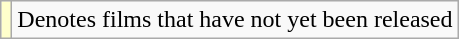<table class="wikitable">
<tr>
<td style="background:#ffc;"></td>
<td>Denotes films that have not yet been released</td>
</tr>
</table>
